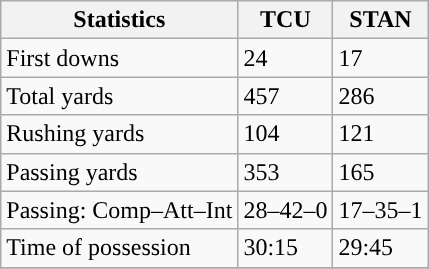<table class="wikitable" style="float: left;">
<tr>
<th>Statistics</th>
<th>TCU</th>
<th>STAN</th>
</tr>
<tr>
<td>First downs</td>
<td>24</td>
<td>17</td>
</tr>
<tr>
<td>Total yards</td>
<td>457</td>
<td>286</td>
</tr>
<tr>
<td>Rushing yards</td>
<td>104</td>
<td>121</td>
</tr>
<tr>
<td>Passing yards</td>
<td>353</td>
<td>165</td>
</tr>
<tr>
<td>Passing: Comp–Att–Int</td>
<td>28–42–0</td>
<td>17–35–1</td>
</tr>
<tr>
<td>Time of possession</td>
<td>30:15</td>
<td>29:45</td>
</tr>
<tr>
</tr>
</table>
